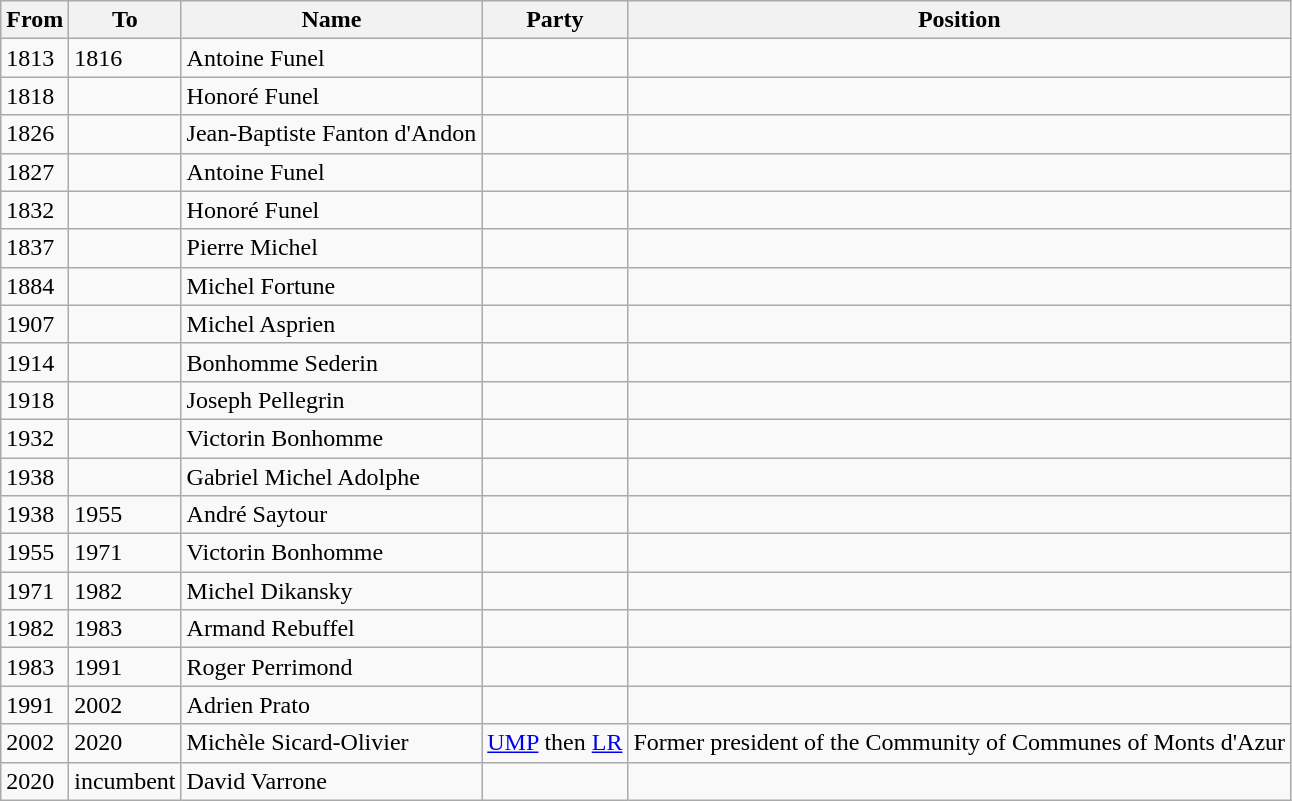<table class="wikitable">
<tr>
<th>From</th>
<th>To</th>
<th>Name</th>
<th>Party</th>
<th>Position</th>
</tr>
<tr>
<td>1813</td>
<td>1816</td>
<td>Antoine Funel</td>
<td></td>
<td></td>
</tr>
<tr>
<td>1818</td>
<td></td>
<td>Honoré Funel</td>
<td></td>
<td></td>
</tr>
<tr>
<td>1826</td>
<td></td>
<td>Jean-Baptiste Fanton d'Andon</td>
<td></td>
<td></td>
</tr>
<tr>
<td>1827</td>
<td></td>
<td>Antoine Funel</td>
<td></td>
<td></td>
</tr>
<tr>
<td>1832</td>
<td></td>
<td>Honoré Funel</td>
<td></td>
<td></td>
</tr>
<tr>
<td>1837</td>
<td></td>
<td>Pierre Michel</td>
<td></td>
<td></td>
</tr>
<tr>
<td>1884</td>
<td></td>
<td>Michel Fortune</td>
<td></td>
<td></td>
</tr>
<tr>
<td>1907</td>
<td></td>
<td>Michel Asprien</td>
<td></td>
<td></td>
</tr>
<tr>
<td>1914</td>
<td></td>
<td>Bonhomme Sederin</td>
<td></td>
<td></td>
</tr>
<tr>
<td>1918</td>
<td></td>
<td>Joseph Pellegrin</td>
<td></td>
<td></td>
</tr>
<tr>
<td>1932</td>
<td></td>
<td>Victorin Bonhomme</td>
<td></td>
<td></td>
</tr>
<tr>
<td>1938</td>
<td></td>
<td>Gabriel Michel Adolphe</td>
<td></td>
<td></td>
</tr>
<tr>
<td>1938</td>
<td>1955</td>
<td>André Saytour</td>
<td></td>
<td></td>
</tr>
<tr>
<td>1955</td>
<td>1971</td>
<td>Victorin Bonhomme</td>
<td></td>
<td></td>
</tr>
<tr>
<td>1971</td>
<td>1982</td>
<td>Michel Dikansky</td>
<td></td>
<td></td>
</tr>
<tr>
<td>1982</td>
<td>1983</td>
<td>Armand Rebuffel</td>
<td></td>
<td></td>
</tr>
<tr>
<td>1983</td>
<td>1991</td>
<td>Roger Perrimond</td>
<td></td>
<td></td>
</tr>
<tr>
<td>1991</td>
<td>2002</td>
<td>Adrien Prato</td>
<td></td>
<td></td>
</tr>
<tr>
<td>2002</td>
<td>2020</td>
<td>Michèle Sicard-Olivier</td>
<td><a href='#'>UMP</a> then <a href='#'>LR</a></td>
<td>Former president of the Community of Communes of Monts d'Azur</td>
</tr>
<tr>
<td>2020</td>
<td>incumbent</td>
<td>David Varrone</td>
<td></td>
<td></td>
</tr>
</table>
